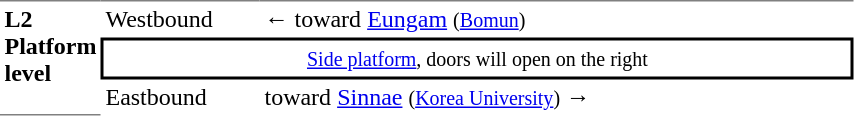<table table border=0 cellspacing=0 cellpadding=3>
<tr>
<td style="border-top:solid 1px gray;border-bottom:solid 1px gray;" width=50 rowspan=10 valign=top><strong>L2<br>Platform level</strong></td>
<td style="border-bottom:solid 0px gray;border-top:solid 1px gray;" width=100>Westbound</td>
<td style="border-bottom:solid 0px gray;border-top:solid 1px gray;" width=390>←  toward <a href='#'>Eungam</a> <small>(<a href='#'>Bomun</a>)</small></td>
</tr>
<tr>
<td style="border-top:solid 2px black;border-right:solid 2px black;border-left:solid 2px black;border-bottom:solid 2px black;text-align:center;" colspan=2><small><a href='#'>Side platform</a>, doors will open on the right </small></td>
</tr>
<tr>
<td>Eastbound</td>
<td>  toward <a href='#'>Sinnae</a> <small>(<a href='#'>Korea University</a>)</small> →</td>
</tr>
</table>
